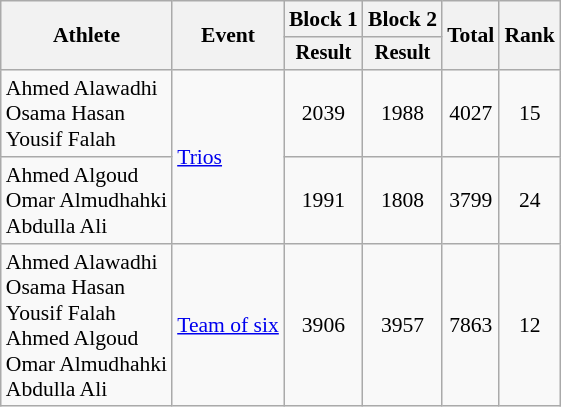<table class=wikitable style=font-size:90%;text-align:center>
<tr>
<th rowspan="2">Athlete</th>
<th rowspan="2">Event</th>
<th>Block 1</th>
<th>Block 2</th>
<th rowspan="2">Total</th>
<th rowspan="2">Rank</th>
</tr>
<tr style="font-size:95%">
<th>Result</th>
<th>Result</th>
</tr>
<tr>
<td align=left>Ahmed Alawadhi<br>Osama Hasan<br>Yousif Falah</td>
<td align=left rowspan=2><a href='#'>Trios</a></td>
<td>2039</td>
<td>1988</td>
<td>4027</td>
<td>15</td>
</tr>
<tr>
<td align=left>Ahmed Algoud<br>Omar Almudhahki<br>Abdulla Ali</td>
<td>1991</td>
<td>1808</td>
<td>3799</td>
<td>24</td>
</tr>
<tr>
<td align=left>Ahmed Alawadhi<br>Osama Hasan<br>Yousif Falah<br>Ahmed Algoud<br>Omar Almudhahki<br>Abdulla Ali</td>
<td align=left><a href='#'>Team of six</a></td>
<td>3906</td>
<td>3957</td>
<td>7863</td>
<td>12</td>
</tr>
</table>
